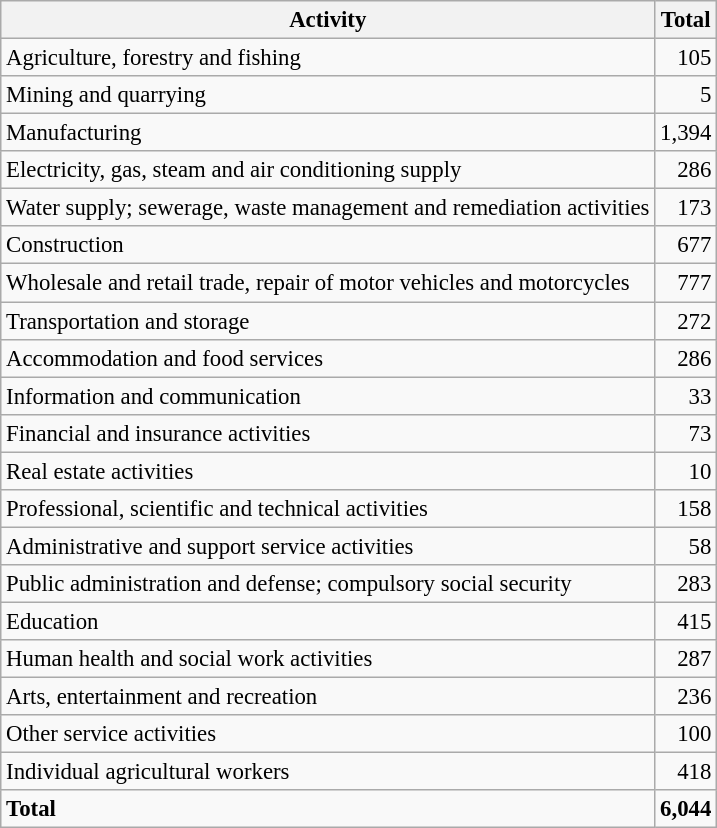<table class="wikitable sortable" style="font-size:95%;">
<tr>
<th>Activity</th>
<th>Total</th>
</tr>
<tr>
<td>Agriculture, forestry and fishing</td>
<td align="right">105</td>
</tr>
<tr>
<td>Mining and quarrying</td>
<td align="right">5</td>
</tr>
<tr>
<td>Manufacturing</td>
<td align="right">1,394</td>
</tr>
<tr>
<td>Electricity, gas, steam and air conditioning supply</td>
<td align="right">286</td>
</tr>
<tr>
<td>Water supply; sewerage, waste management and remediation activities</td>
<td align="right">173</td>
</tr>
<tr>
<td>Construction</td>
<td align="right">677</td>
</tr>
<tr>
<td>Wholesale and retail trade, repair of motor vehicles and motorcycles</td>
<td align="right">777</td>
</tr>
<tr>
<td>Transportation and storage</td>
<td align="right">272</td>
</tr>
<tr>
<td>Accommodation and food services</td>
<td align="right">286</td>
</tr>
<tr>
<td>Information and communication</td>
<td align="right">33</td>
</tr>
<tr>
<td>Financial and insurance activities</td>
<td align="right">73</td>
</tr>
<tr>
<td>Real estate activities</td>
<td align="right">10</td>
</tr>
<tr>
<td>Professional, scientific and technical activities</td>
<td align="right">158</td>
</tr>
<tr>
<td>Administrative and support service activities</td>
<td align="right">58</td>
</tr>
<tr>
<td>Public administration and defense; compulsory social security</td>
<td align="right">283</td>
</tr>
<tr>
<td>Education</td>
<td align="right">415</td>
</tr>
<tr>
<td>Human health and social work activities</td>
<td align="right">287</td>
</tr>
<tr>
<td>Arts, entertainment and recreation</td>
<td align="right">236</td>
</tr>
<tr>
<td>Other service activities</td>
<td align="right">100</td>
</tr>
<tr>
<td>Individual agricultural workers</td>
<td align="right">418</td>
</tr>
<tr class="sortbottom">
<td><strong>Total</strong></td>
<td align="right"><strong>6,044</strong></td>
</tr>
</table>
